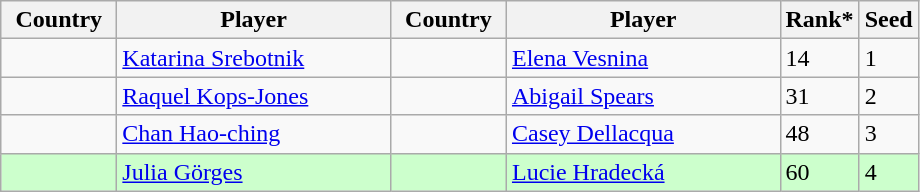<table class="sortable wikitable">
<tr>
<th width="70">Country</th>
<th width="175">Player</th>
<th width="70">Country</th>
<th width="175">Player</th>
<th>Rank*</th>
<th>Seed</th>
</tr>
<tr>
<td></td>
<td><a href='#'>Katarina Srebotnik</a></td>
<td></td>
<td><a href='#'>Elena Vesnina</a></td>
<td>14</td>
<td>1</td>
</tr>
<tr>
<td></td>
<td><a href='#'>Raquel Kops-Jones</a></td>
<td></td>
<td><a href='#'>Abigail Spears</a></td>
<td>31</td>
<td>2</td>
</tr>
<tr>
<td></td>
<td><a href='#'>Chan Hao-ching</a></td>
<td></td>
<td><a href='#'>Casey Dellacqua</a></td>
<td>48</td>
<td>3</td>
</tr>
<tr style="background:#cfc;">
<td></td>
<td><a href='#'>Julia Görges</a></td>
<td></td>
<td><a href='#'>Lucie Hradecká</a></td>
<td>60</td>
<td>4</td>
</tr>
</table>
